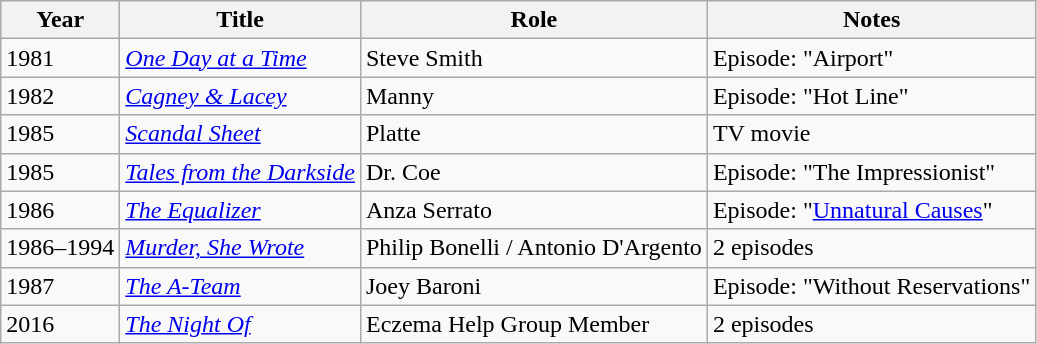<table class="wikitable sortable">
<tr>
<th>Year</th>
<th>Title</th>
<th>Role</th>
<th>Notes</th>
</tr>
<tr>
<td>1981</td>
<td><em><a href='#'>One Day at a Time</a></em></td>
<td>Steve Smith</td>
<td>Episode: "Airport"</td>
</tr>
<tr>
<td>1982</td>
<td><em><a href='#'>Cagney & Lacey</a></em></td>
<td>Manny</td>
<td>Episode: "Hot Line"</td>
</tr>
<tr>
<td>1985</td>
<td><em><a href='#'>Scandal Sheet</a></em></td>
<td>Platte</td>
<td>TV movie</td>
</tr>
<tr>
<td>1985</td>
<td><em><a href='#'>Tales from the Darkside</a></em></td>
<td>Dr. Coe</td>
<td>Episode: "The Impressionist"</td>
</tr>
<tr>
<td>1986</td>
<td><em><a href='#'>The Equalizer</a></em></td>
<td>Anza Serrato</td>
<td>Episode: "<a href='#'>Unnatural Causes</a>"</td>
</tr>
<tr>
<td>1986–1994</td>
<td><em><a href='#'>Murder, She Wrote</a></em></td>
<td>Philip Bonelli / Antonio D'Argento</td>
<td>2 episodes</td>
</tr>
<tr>
<td>1987</td>
<td><em><a href='#'>The A-Team</a></em></td>
<td>Joey Baroni</td>
<td>Episode: "Without Reservations"</td>
</tr>
<tr>
<td>2016</td>
<td><em><a href='#'>The Night Of</a></em></td>
<td>Eczema Help Group Member</td>
<td>2 episodes</td>
</tr>
</table>
